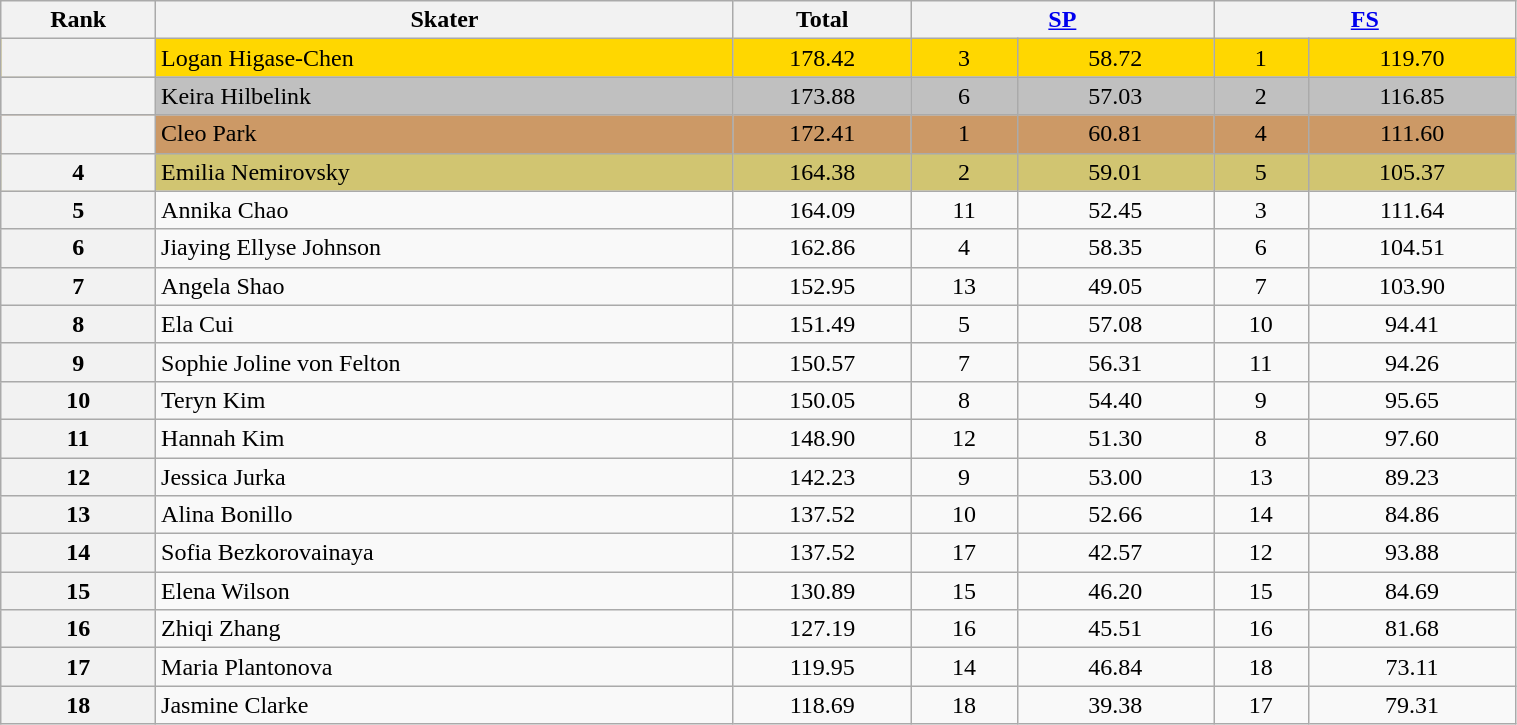<table class="wikitable sortable" style="text-align:left; width:80%">
<tr>
<th scope="col">Rank</th>
<th scope="col">Skater</th>
<th scope="col">Total</th>
<th scope="col" colspan="2" width="80px"><a href='#'>SP</a></th>
<th scope="col" colspan="2" width="80px"><a href='#'>FS</a></th>
</tr>
<tr bgcolor="gold">
<th scope="row"></th>
<td>Logan Higase-Chen</td>
<td align="center">178.42</td>
<td align="center">3</td>
<td align="center">58.72</td>
<td align="center">1</td>
<td align="center">119.70</td>
</tr>
<tr bgcolor="silver">
<th scope="row"></th>
<td>Keira Hilbelink</td>
<td align="center">173.88</td>
<td align="center">6</td>
<td align="center">57.03</td>
<td align="center">2</td>
<td align="center">116.85</td>
</tr>
<tr bgcolor="cc9966">
<th scope="row"></th>
<td>Cleo Park</td>
<td align="center">172.41</td>
<td align="center">1</td>
<td align="center">60.81</td>
<td align="center">4</td>
<td align="center">111.60</td>
</tr>
<tr bgcolor="#d1c571">
<th scope="row">4</th>
<td>Emilia Nemirovsky</td>
<td align="center">164.38</td>
<td align="center">2</td>
<td align="center">59.01</td>
<td align="center">5</td>
<td align="center">105.37</td>
</tr>
<tr>
<th scope="row">5</th>
<td>Annika Chao</td>
<td align="center">164.09</td>
<td align="center">11</td>
<td align="center">52.45</td>
<td align="center">3</td>
<td align="center">111.64</td>
</tr>
<tr>
<th scope="row">6</th>
<td>Jiaying Ellyse Johnson</td>
<td align="center">162.86</td>
<td align="center">4</td>
<td align="center">58.35</td>
<td align="center">6</td>
<td align="center">104.51</td>
</tr>
<tr>
<th scope="row">7</th>
<td>Angela Shao</td>
<td align="center">152.95</td>
<td align="center">13</td>
<td align="center">49.05</td>
<td align="center">7</td>
<td align="center">103.90</td>
</tr>
<tr>
<th scope="row">8</th>
<td>Ela Cui</td>
<td align="center">151.49</td>
<td align="center">5</td>
<td align="center">57.08</td>
<td align="center">10</td>
<td align="center">94.41</td>
</tr>
<tr>
<th scope="row">9</th>
<td>Sophie Joline von Felton</td>
<td align="center">150.57</td>
<td align="center">7</td>
<td align="center">56.31</td>
<td align="center">11</td>
<td align="center">94.26</td>
</tr>
<tr>
<th scope="row">10</th>
<td>Teryn Kim</td>
<td align="center">150.05</td>
<td align="center">8</td>
<td align="center">54.40</td>
<td align="center">9</td>
<td align="center">95.65</td>
</tr>
<tr>
<th scope="row">11</th>
<td>Hannah Kim</td>
<td align="center">148.90</td>
<td align="center">12</td>
<td align="center">51.30</td>
<td align="center">8</td>
<td align="center">97.60</td>
</tr>
<tr>
<th scope="row">12</th>
<td>Jessica Jurka</td>
<td align="center">142.23</td>
<td align="center">9</td>
<td align="center">53.00</td>
<td align="center">13</td>
<td align="center">89.23</td>
</tr>
<tr>
<th scope="row">13</th>
<td>Alina Bonillo</td>
<td align="center">137.52</td>
<td align="center">10</td>
<td align="center">52.66</td>
<td align="center">14</td>
<td align="center">84.86</td>
</tr>
<tr>
<th scope="row">14</th>
<td>Sofia Bezkorovainaya</td>
<td align="center">137.52</td>
<td align="center">17</td>
<td align="center">42.57</td>
<td align="center">12</td>
<td align="center">93.88</td>
</tr>
<tr>
<th scope="row">15</th>
<td>Elena Wilson</td>
<td align="center">130.89</td>
<td align="center">15</td>
<td align="center">46.20</td>
<td align="center">15</td>
<td align="center">84.69</td>
</tr>
<tr>
<th scope="row">16</th>
<td>Zhiqi Zhang</td>
<td align="center">127.19</td>
<td align="center">16</td>
<td align="center">45.51</td>
<td align="center">16</td>
<td align="center">81.68</td>
</tr>
<tr>
<th scope="row">17</th>
<td>Maria Plantonova</td>
<td align="center">119.95</td>
<td align="center">14</td>
<td align="center">46.84</td>
<td align="center">18</td>
<td align="center">73.11</td>
</tr>
<tr>
<th scope="row">18</th>
<td>Jasmine Clarke</td>
<td align="center">118.69</td>
<td align="center">18</td>
<td align="center">39.38</td>
<td align="center">17</td>
<td align="center">79.31</td>
</tr>
</table>
